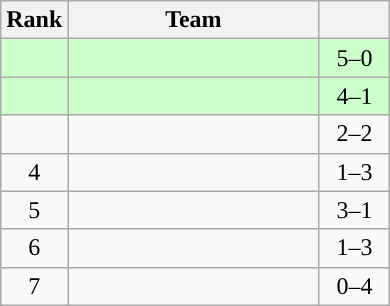<table class=wikitable style="text-align:center;">
<tr>
<th>Rank</th>
<th width=160px>Team</th>
<th width=40px></th>
</tr>
<tr bgcolor=ccffcc>
<td></td>
<td align=left></td>
<td>5–0</td>
</tr>
<tr bgcolor=ccffcc>
<td></td>
<td align=left></td>
<td>4–1</td>
</tr>
<tr>
<td></td>
<td align=left></td>
<td>2–2</td>
</tr>
<tr>
<td>4</td>
<td align=left></td>
<td>1–3</td>
</tr>
<tr>
<td>5</td>
<td align=left></td>
<td>3–1</td>
</tr>
<tr>
<td>6</td>
<td align=left></td>
<td>1–3</td>
</tr>
<tr>
<td>7</td>
<td align=left></td>
<td>0–4</td>
</tr>
</table>
